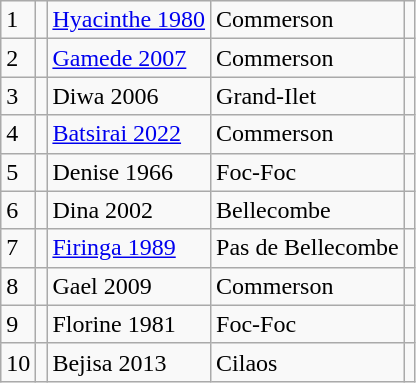<table class="wikitable">
<tr>
<td>1</td>
<td></td>
<td><a href='#'>Hyacinthe 1980</a></td>
<td>Commerson</td>
<td></td>
</tr>
<tr>
<td>2</td>
<td></td>
<td><a href='#'>Gamede 2007</a></td>
<td>Commerson</td>
<td></td>
</tr>
<tr>
<td>3</td>
<td></td>
<td>Diwa 2006</td>
<td>Grand-Ilet</td>
<td></td>
</tr>
<tr>
<td>4</td>
<td></td>
<td><a href='#'>Batsirai 2022</a></td>
<td>Commerson</td>
<td></td>
</tr>
<tr>
<td>5</td>
<td></td>
<td>Denise 1966</td>
<td>Foc-Foc</td>
<td></td>
</tr>
<tr>
<td>6</td>
<td></td>
<td>Dina 2002</td>
<td>Bellecombe</td>
<td></td>
</tr>
<tr>
<td>7</td>
<td></td>
<td><a href='#'>Firinga 1989</a></td>
<td>Pas de Bellecombe</td>
<td></td>
</tr>
<tr>
<td>8</td>
<td></td>
<td>Gael 2009</td>
<td>Commerson</td>
<td></td>
</tr>
<tr>
<td>9</td>
<td></td>
<td>Florine 1981</td>
<td>Foc-Foc</td>
<td></td>
</tr>
<tr>
<td>10</td>
<td></td>
<td>Bejisa 2013</td>
<td>Cilaos</td>
<td></td>
</tr>
</table>
